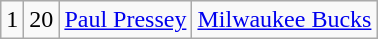<table class="wikitable sortable">
<tr align="center" bgcolor="">
<td>1</td>
<td>20</td>
<td><a href='#'>Paul Pressey</a></td>
<td><a href='#'>Milwaukee Bucks</a></td>
</tr>
</table>
